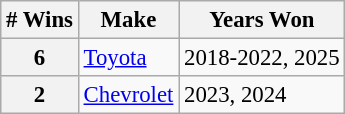<table class="wikitable" style="font-size: 95%;">
<tr>
<th># Wins</th>
<th>Make</th>
<th>Years Won</th>
</tr>
<tr>
<th>6</th>
<td> <a href='#'>Toyota</a></td>
<td>2018-2022, 2025</td>
</tr>
<tr>
<th>2</th>
<td> <a href='#'>Chevrolet</a></td>
<td>2023, 2024</td>
</tr>
</table>
